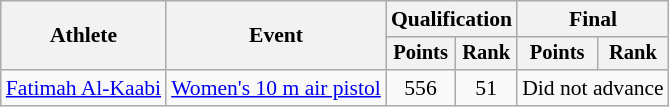<table class="wikitable" style="font-size:90%">
<tr>
<th rowspan="2">Athlete</th>
<th rowspan="2">Event</th>
<th colspan=2>Qualification</th>
<th colspan=2>Final</th>
</tr>
<tr style="font-size:95%">
<th>Points</th>
<th>Rank</th>
<th>Points</th>
<th>Rank</th>
</tr>
<tr align=center>
<td align=left><a href='#'>Fatimah Al-Kaabi</a></td>
<td align=left><a href='#'>Women's 10 m air pistol</a></td>
<td>556</td>
<td>51</td>
<td colspan=2>Did not advance</td>
</tr>
</table>
